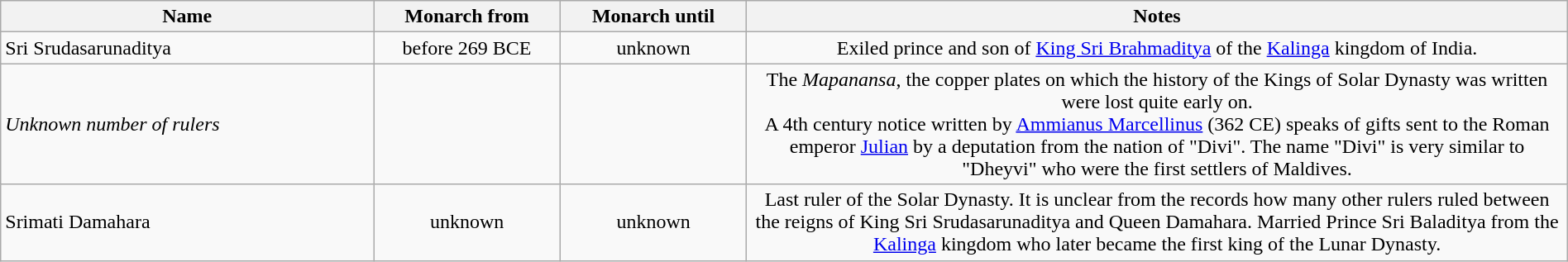<table width=100% class="wikitable">
<tr>
<th width=20%>Name</th>
<th width=10%>Monarch from</th>
<th width=10%>Monarch until</th>
<th width=44%>Notes</th>
</tr>
<tr>
<td align="left">Sri Srudasarunaditya</td>
<td align="center">before 269 BCE</td>
<td align="center">unknown</td>
<td align="center">Exiled prince and son of <a href='#'>King Sri Brahmaditya</a> of the <a href='#'>Kalinga</a> kingdom of India.</td>
</tr>
<tr>
<td><em>Unknown number of rulers</em></td>
<td></td>
<td></td>
<td align="center">The <em>Mapanansa</em>,<em></em> the copper plates on which the history of the Kings of Solar Dynasty was written were lost quite early on.<br>A 4th century notice written by <a href='#'>Ammianus Marcellinus</a> (362 CE) speaks of gifts sent to the Roman emperor <a href='#'>Julian</a> by a deputation from the nation of "Divi". The name "Divi" is very similar to "Dheyvi" who were the first settlers of Maldives.</td>
</tr>
<tr>
<td align="left">Srimati Damahara</td>
<td align="center">unknown</td>
<td align="center">unknown</td>
<td align="center">Last ruler of the Solar Dynasty. It is unclear from the records how many other rulers ruled between the reigns of King Sri Srudasarunaditya and Queen Damahara. Married Prince Sri Baladitya from the <a href='#'>Kalinga</a> kingdom who later became the first king of the Lunar Dynasty.</td>
</tr>
</table>
